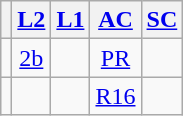<table class="wikitable" style="text-align:center;">
<tr>
<th></th>
<th><a href='#'>L2</a></th>
<th><a href='#'>L1</a></th>
<th><a href='#'>AC</a></th>
<th><a href='#'>SC</a></th>
</tr>
<tr>
<td></td>
<td><a href='#'>2b</a></td>
<td></td>
<td><a href='#'>PR</a></td>
<td></td>
</tr>
<tr>
<td></td>
<td></td>
<td><a href='#'></a></td>
<td><a href='#'>R16</a></td>
<td></td>
</tr>
</table>
